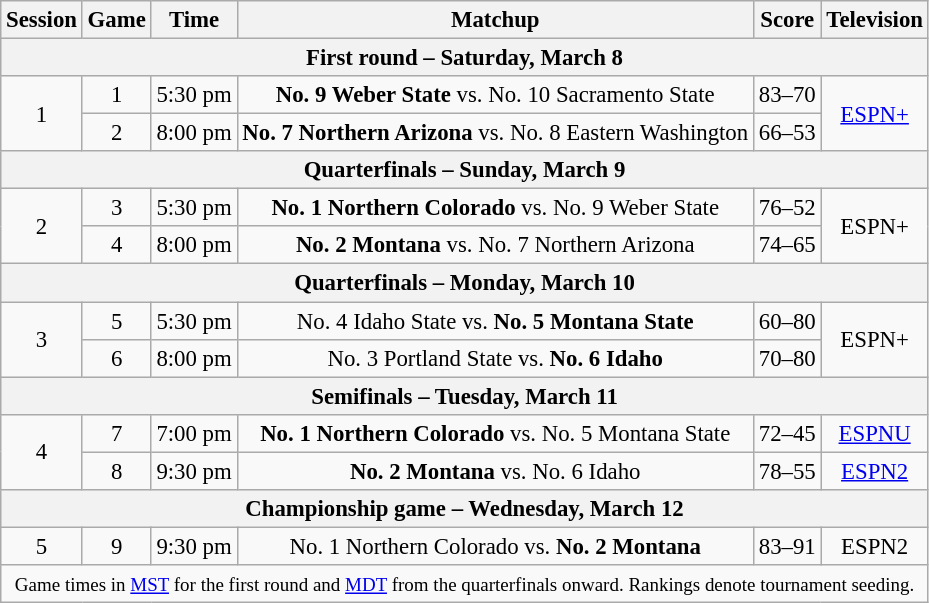<table class="wikitable" style="font-size: 95%; text-align:center">
<tr>
<th>Session</th>
<th>Game</th>
<th>Time</th>
<th>Matchup</th>
<th>Score</th>
<th>Television</th>
</tr>
<tr>
<th colspan="6">First round – Saturday, March 8</th>
</tr>
<tr>
<td rowspan="2">1</td>
<td>1</td>
<td>5:30 pm</td>
<td><strong>No. 9 Weber State</strong> vs. No. 10 Sacramento State</td>
<td>83–70</td>
<td rowspan="2"><a href='#'>ESPN+</a></td>
</tr>
<tr>
<td>2</td>
<td>8:00 pm</td>
<td><strong>No. 7 Northern Arizona</strong> vs. No. 8 Eastern Washington</td>
<td>66–53</td>
</tr>
<tr>
<th colspan="6">Quarterfinals – Sunday, March 9</th>
</tr>
<tr>
<td rowspan="2">2</td>
<td>3</td>
<td>5:30 pm</td>
<td><strong>No. 1 Northern Colorado</strong> vs. No. 9 Weber State</td>
<td>76–52</td>
<td rowspan="2">ESPN+</td>
</tr>
<tr>
<td>4</td>
<td>8:00 pm</td>
<td><strong>No. 2 Montana</strong> vs. No. 7 Northern Arizona</td>
<td>74–65</td>
</tr>
<tr>
<th colspan="6">Quarterfinals – Monday, March 10</th>
</tr>
<tr>
<td rowspan="2">3</td>
<td>5</td>
<td>5:30 pm</td>
<td>No. 4 Idaho State vs. <strong>No. 5 Montana State</strong></td>
<td>60–80</td>
<td rowspan="2">ESPN+</td>
</tr>
<tr>
<td>6</td>
<td>8:00 pm</td>
<td>No. 3 Portland State vs. <strong>No. 6 Idaho</strong></td>
<td>70–80</td>
</tr>
<tr>
<th colspan="6">Semifinals – Tuesday, March 11</th>
</tr>
<tr>
<td rowspan="2">4</td>
<td>7</td>
<td>7:00 pm</td>
<td><strong>No. 1 Northern Colorado</strong> vs. No. 5 Montana State</td>
<td>72–45</td>
<td><a href='#'>ESPNU</a></td>
</tr>
<tr>
<td>8</td>
<td>9:30 pm</td>
<td><strong>No. 2 Montana</strong> vs. No. 6 Idaho</td>
<td>78–55</td>
<td><a href='#'>ESPN2</a></td>
</tr>
<tr>
<th colspan="6">Championship game – Wednesday, March 12</th>
</tr>
<tr>
<td>5</td>
<td>9</td>
<td>9:30 pm</td>
<td>No. 1 Northern Colorado vs. <strong>No. 2 Montana</strong></td>
<td>83–91</td>
<td>ESPN2</td>
</tr>
<tr>
<td colspan="6"><small>Game times in <a href='#'>MST</a> for the first round and <a href='#'>MDT</a> from the quarterfinals onward. Rankings denote tournament seeding.</small></td>
</tr>
</table>
